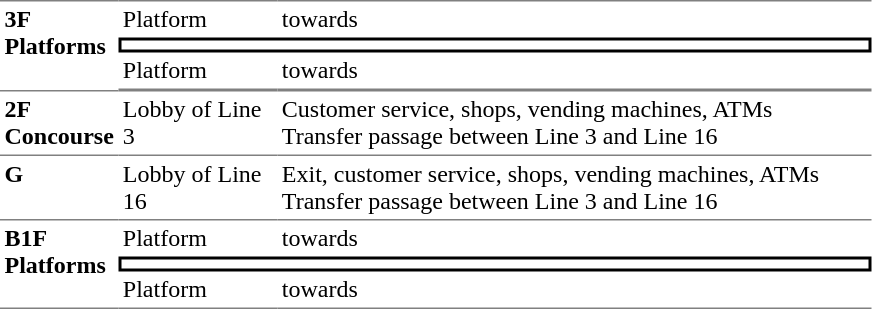<table table border=0 cellspacing=0 cellpadding=3>
<tr>
<td style="border-top:solid 1px gray;" rowspan=3 valign=top><strong>3F<br> Platforms</strong></td>
<td style="border-top:solid 1px gray;" valign=top>Platform</td>
<td style="border-top:solid 1px gray;" valign=top>  towards  </td>
</tr>
<tr>
<td style="border-right:solid 2px black;border-left:solid 2px black;border-top:solid 2px black;border-bottom:solid 2px black;text-align:center;" colspan=2></td>
</tr>
<tr>
<td style="border-bottom:solid 1px gray;">Platform</td>
<td style="border-bottom:solid 1px gray;">  towards   </td>
</tr>
<tr>
<td style="border-bottom:solid 1px gray; border-top:solid 1px gray;" valign=top width=50><strong>2F<br>Concourse</strong></td>
<td style="border-bottom:solid 1px gray; border-top:solid 1px gray;" valign=top width=100>Lobby of Line 3</td>
<td style="border-bottom:solid 1px gray; border-top:solid 1px gray;" valign=top width=390>Customer service, shops, vending machines, ATMs<br>Transfer passage between Line 3 and Line 16</td>
</tr>
<tr>
<td style="border-bottom:solid 1px gray;" width=50 valign=top><strong>G</strong></td>
<td style="border-bottom:solid 1px gray;" width=100 valign=top>Lobby of Line 16</td>
<td style="border-bottom:solid 1px gray;" width=390 valign=top>Exit, customer service, shops, vending machines, ATMs<br>Transfer passage between Line 3 and Line 16</td>
</tr>
<tr>
<td style="border-bottom:solid 1px gray;" rowspan=3 valign=top><strong>B1F<br> Platforms</strong></td>
<td>Platform</td>
<td>  towards  </td>
</tr>
<tr>
<td style="border-right:solid 2px black;border-left:solid 2px black;border-top:solid 2px black;border-bottom:solid 2px black;text-align:center;" colspan=2></td>
</tr>
<tr>
<td style="border-bottom:solid 1px gray;">Platform</td>
<td style="border-bottom:solid 1px gray;">  towards   </td>
</tr>
</table>
